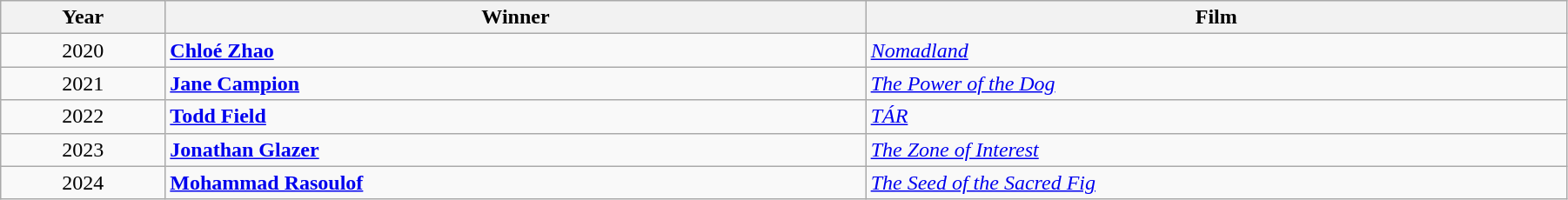<table class="wikitable" width="95%" cellpadding="5">
<tr>
<th width="100"><strong>Year</strong></th>
<th width="450"><strong>Winner</strong></th>
<th width="450"><strong>Film</strong></th>
</tr>
<tr>
<td style="text-align:center;">2020</td>
<td><strong><a href='#'>Chloé Zhao</a></strong></td>
<td><em><a href='#'>Nomadland</a></em> </td>
</tr>
<tr>
<td style="text-align:center;">2021</td>
<td><strong><a href='#'>Jane Campion</a></strong></td>
<td><em><a href='#'>The Power of the Dog</a></em></td>
</tr>
<tr>
<td style="text-align:center;">2022</td>
<td><strong><a href='#'>Todd Field</a></strong></td>
<td><em><a href='#'>TÁR</a></em></td>
</tr>
<tr>
<td style="text-align:center;">2023</td>
<td><strong><a href='#'>Jonathan Glazer</a></strong></td>
<td><em><a href='#'>The Zone of Interest</a></em></td>
</tr>
<tr>
<td style="text-align:center;">2024</td>
<td><strong><a href='#'>Mohammad Rasoulof</a></strong></td>
<td><em><a href='#'>The Seed of the Sacred Fig</a></em></td>
</tr>
</table>
